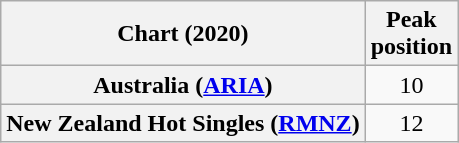<table class="wikitable sortable plainrowheaders" style="text-align:center">
<tr>
<th scope="col">Chart (2020)</th>
<th scope="col">Peak<br>position</th>
</tr>
<tr>
<th scope="row">Australia (<a href='#'>ARIA</a>)</th>
<td>10</td>
</tr>
<tr>
<th scope="row">New Zealand Hot Singles (<a href='#'>RMNZ</a>)</th>
<td>12</td>
</tr>
</table>
